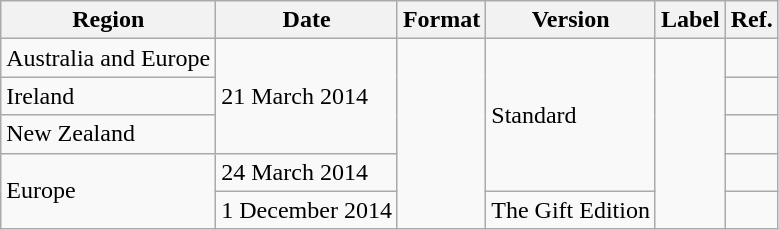<table class="wikitable">
<tr>
<th>Region</th>
<th>Date</th>
<th>Format</th>
<th>Version</th>
<th>Label</th>
<th>Ref.</th>
</tr>
<tr>
<td>Australia and Europe</td>
<td rowspan="3">21 March 2014</td>
<td rowspan="5"></td>
<td rowspan="4">Standard</td>
<td rowspan="5"></td>
<td></td>
</tr>
<tr>
<td>Ireland</td>
<td></td>
</tr>
<tr>
<td>New Zealand</td>
<td></td>
</tr>
<tr>
<td rowspan="2">Europe</td>
<td>24 March 2014</td>
<td></td>
</tr>
<tr>
<td>1 December 2014</td>
<td>The Gift Edition</td>
<td></td>
</tr>
</table>
